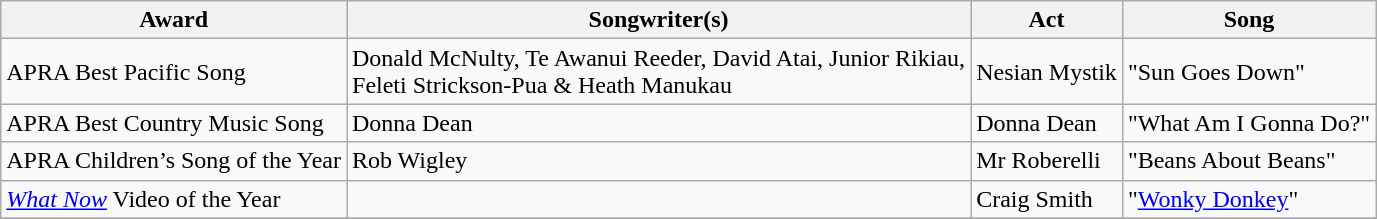<table class="wikitable">
<tr>
<th>Award</th>
<th>Songwriter(s)</th>
<th>Act</th>
<th>Song</th>
</tr>
<tr>
<td>APRA Best Pacific Song</td>
<td>Donald McNulty, Te Awanui Reeder, David Atai, Junior Rikiau,<br>Feleti Strickson-Pua & Heath Manukau</td>
<td>Nesian Mystik</td>
<td>"Sun Goes Down"</td>
</tr>
<tr>
<td>APRA Best Country Music Song</td>
<td>Donna Dean</td>
<td>Donna Dean</td>
<td>"What Am I Gonna Do?"</td>
</tr>
<tr>
<td>APRA Children’s Song of the Year</td>
<td>Rob Wigley</td>
<td>Mr Roberelli</td>
<td>"Beans About Beans"</td>
</tr>
<tr>
<td><em><a href='#'>What Now</a></em> Video of the Year</td>
<td></td>
<td>Craig Smith</td>
<td>"<a href='#'>Wonky Donkey</a>"</td>
</tr>
<tr>
</tr>
</table>
